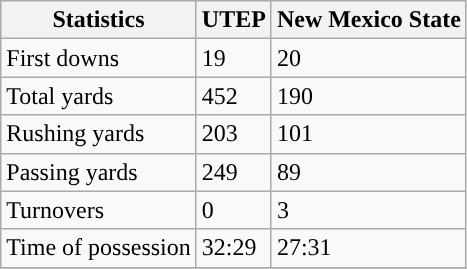<table class="wikitable">
<tr>
<th>Statistics</th>
<th>UTEP</th>
<th>New Mexico State</th>
</tr>
<tr>
<td>First downs</td>
<td>19</td>
<td>20</td>
</tr>
<tr>
<td>Total yards</td>
<td>452</td>
<td>190</td>
</tr>
<tr>
<td>Rushing yards</td>
<td>203</td>
<td>101</td>
</tr>
<tr>
<td>Passing yards</td>
<td>249</td>
<td>89</td>
</tr>
<tr>
<td>Turnovers</td>
<td>0</td>
<td>3</td>
</tr>
<tr>
<td>Time of possession</td>
<td>32:29</td>
<td>27:31</td>
</tr>
<tr>
</tr>
</table>
